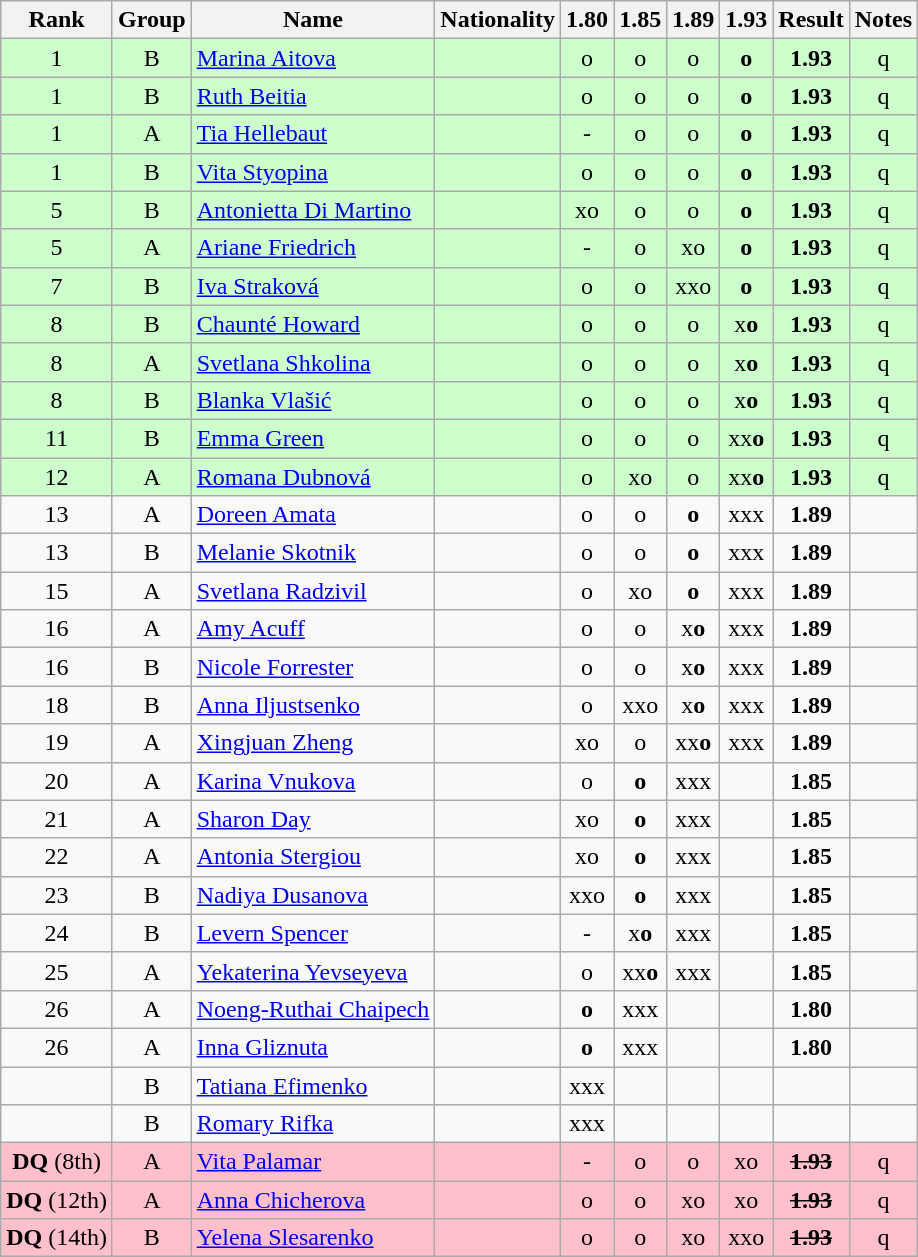<table class="wikitable sortable" style="text-align: center">
<tr>
<th>Rank</th>
<th>Group</th>
<th>Name</th>
<th>Nationality</th>
<th>1.80</th>
<th>1.85</th>
<th>1.89</th>
<th>1.93</th>
<th>Result</th>
<th>Notes</th>
</tr>
<tr bgcolor=ccffcc>
<td>1</td>
<td>B</td>
<td align="left"><a href='#'>Marina Aitova</a></td>
<td align="left"></td>
<td>o</td>
<td>o</td>
<td>o</td>
<td><strong>o</strong></td>
<td><strong>1.93</strong></td>
<td>q</td>
</tr>
<tr bgcolor=ccffcc>
<td>1</td>
<td>B</td>
<td align="left"><a href='#'>Ruth Beitia</a></td>
<td align="left"></td>
<td>o</td>
<td>o</td>
<td>o</td>
<td><strong>o</strong></td>
<td><strong>1.93</strong></td>
<td>q</td>
</tr>
<tr bgcolor=ccffcc>
<td>1</td>
<td>A</td>
<td align="left"><a href='#'>Tia Hellebaut</a></td>
<td align="left"></td>
<td>-</td>
<td>o</td>
<td>o</td>
<td><strong>o</strong></td>
<td><strong>1.93</strong></td>
<td>q</td>
</tr>
<tr bgcolor=ccffcc>
<td>1</td>
<td>B</td>
<td align="left"><a href='#'>Vita Styopina</a></td>
<td align="left"></td>
<td>o</td>
<td>o</td>
<td>o</td>
<td><strong>o</strong></td>
<td><strong>1.93</strong></td>
<td>q</td>
</tr>
<tr bgcolor=ccffcc>
<td>5</td>
<td>B</td>
<td align="left"><a href='#'>Antonietta Di Martino</a></td>
<td align="left"></td>
<td>xo</td>
<td>o</td>
<td>o</td>
<td><strong>o</strong></td>
<td><strong>1.93</strong></td>
<td>q</td>
</tr>
<tr bgcolor=ccffcc>
<td>5</td>
<td>A</td>
<td align="left"><a href='#'>Ariane Friedrich</a></td>
<td align="left"></td>
<td>-</td>
<td>o</td>
<td>xo</td>
<td><strong>o</strong></td>
<td><strong>1.93</strong></td>
<td>q</td>
</tr>
<tr bgcolor=ccffcc>
<td>7</td>
<td>B</td>
<td align="left"><a href='#'>Iva Straková</a></td>
<td align="left"></td>
<td>o</td>
<td>o</td>
<td>xxo</td>
<td><strong>o</strong></td>
<td><strong>1.93</strong></td>
<td>q</td>
</tr>
<tr bgcolor=ccffcc>
<td>8</td>
<td>B</td>
<td align="left"><a href='#'>Chaunté Howard</a></td>
<td align="left"></td>
<td>o</td>
<td>o</td>
<td>o</td>
<td>x<strong>o</strong></td>
<td><strong>1.93</strong></td>
<td>q</td>
</tr>
<tr bgcolor=ccffcc>
<td>8</td>
<td>A</td>
<td align="left"><a href='#'>Svetlana Shkolina</a></td>
<td align="left"></td>
<td>o</td>
<td>o</td>
<td>o</td>
<td>x<strong>o</strong></td>
<td><strong>1.93</strong></td>
<td>q</td>
</tr>
<tr bgcolor=ccffcc>
<td>8</td>
<td>B</td>
<td align="left"><a href='#'>Blanka Vlašić</a></td>
<td align="left"></td>
<td>o</td>
<td>o</td>
<td>o</td>
<td>x<strong>o</strong></td>
<td><strong>1.93</strong></td>
<td>q</td>
</tr>
<tr bgcolor=ccffcc>
<td>11</td>
<td>B</td>
<td align="left"><a href='#'>Emma Green</a></td>
<td align="left"></td>
<td>o</td>
<td>o</td>
<td>o</td>
<td>xx<strong>o</strong></td>
<td><strong>1.93</strong></td>
<td>q</td>
</tr>
<tr bgcolor=ccffcc>
<td>12</td>
<td>A</td>
<td align="left"><a href='#'>Romana Dubnová</a></td>
<td align="left"></td>
<td>o</td>
<td>xo</td>
<td>o</td>
<td>xx<strong>o</strong></td>
<td><strong>1.93</strong></td>
<td>q</td>
</tr>
<tr>
<td>13</td>
<td>A</td>
<td align="left"><a href='#'>Doreen Amata</a></td>
<td align="left"></td>
<td>o</td>
<td>o</td>
<td><strong>o</strong></td>
<td>xxx</td>
<td><strong>1.89</strong></td>
<td></td>
</tr>
<tr>
<td>13</td>
<td>B</td>
<td align="left"><a href='#'>Melanie Skotnik</a></td>
<td align="left"></td>
<td>o</td>
<td>o</td>
<td><strong>o</strong></td>
<td>xxx</td>
<td><strong>1.89</strong></td>
<td></td>
</tr>
<tr>
<td>15</td>
<td>A</td>
<td align="left"><a href='#'>Svetlana Radzivil</a></td>
<td align="left"></td>
<td>o</td>
<td>xo</td>
<td><strong>o</strong></td>
<td>xxx</td>
<td><strong>1.89</strong></td>
<td></td>
</tr>
<tr>
<td>16</td>
<td>A</td>
<td align="left"><a href='#'>Amy Acuff</a></td>
<td align="left"></td>
<td>o</td>
<td>o</td>
<td>x<strong>o</strong></td>
<td>xxx</td>
<td><strong>1.89</strong></td>
<td></td>
</tr>
<tr>
<td>16</td>
<td>B</td>
<td align="left"><a href='#'>Nicole Forrester</a></td>
<td align="left"></td>
<td>o</td>
<td>o</td>
<td>x<strong>o</strong></td>
<td>xxx</td>
<td><strong>1.89</strong></td>
<td></td>
</tr>
<tr>
<td>18</td>
<td>B</td>
<td align="left"><a href='#'>Anna Iljustsenko</a></td>
<td align="left"></td>
<td>o</td>
<td>xxo</td>
<td>x<strong>o</strong></td>
<td>xxx</td>
<td><strong>1.89</strong></td>
<td></td>
</tr>
<tr>
<td>19</td>
<td>A</td>
<td align="left"><a href='#'>Xingjuan Zheng</a></td>
<td align="left"></td>
<td>xo</td>
<td>o</td>
<td>xx<strong>o</strong></td>
<td>xxx</td>
<td><strong>1.89</strong></td>
<td></td>
</tr>
<tr>
<td>20</td>
<td>A</td>
<td align="left"><a href='#'>Karina Vnukova</a></td>
<td align="left"></td>
<td>o</td>
<td><strong>o</strong></td>
<td>xxx</td>
<td></td>
<td><strong>1.85</strong></td>
<td></td>
</tr>
<tr>
<td>21</td>
<td>A</td>
<td align="left"><a href='#'>Sharon Day</a></td>
<td align="left"></td>
<td>xo</td>
<td><strong>o</strong></td>
<td>xxx</td>
<td></td>
<td><strong>1.85</strong></td>
<td></td>
</tr>
<tr>
<td>22</td>
<td>A</td>
<td align="left"><a href='#'>Antonia Stergiou</a></td>
<td align="left"></td>
<td>xo</td>
<td><strong>o</strong></td>
<td>xxx</td>
<td></td>
<td><strong>1.85</strong></td>
<td></td>
</tr>
<tr>
<td>23</td>
<td>B</td>
<td align="left"><a href='#'>Nadiya Dusanova</a></td>
<td align="left"></td>
<td>xxo</td>
<td><strong>o</strong></td>
<td>xxx</td>
<td></td>
<td><strong>1.85</strong></td>
<td></td>
</tr>
<tr>
<td>24</td>
<td>B</td>
<td align="left"><a href='#'>Levern Spencer</a></td>
<td align="left"></td>
<td>-</td>
<td>x<strong>o</strong></td>
<td>xxx</td>
<td></td>
<td><strong>1.85</strong></td>
<td></td>
</tr>
<tr>
<td>25</td>
<td>A</td>
<td align="left"><a href='#'>Yekaterina Yevseyeva</a></td>
<td align="left"></td>
<td>o</td>
<td>xx<strong>o</strong></td>
<td>xxx</td>
<td></td>
<td><strong>1.85</strong></td>
<td></td>
</tr>
<tr>
<td>26</td>
<td>A</td>
<td align="left"><a href='#'>Noeng-Ruthai Chaipech</a></td>
<td align="left"></td>
<td><strong>o</strong></td>
<td>xxx</td>
<td></td>
<td></td>
<td><strong>1.80</strong></td>
<td></td>
</tr>
<tr>
<td>26</td>
<td>A</td>
<td align="left"><a href='#'>Inna Gliznuta</a></td>
<td align="left"></td>
<td><strong>o</strong></td>
<td>xxx</td>
<td></td>
<td></td>
<td><strong>1.80</strong></td>
<td></td>
</tr>
<tr>
<td></td>
<td>B</td>
<td align="left"><a href='#'>Tatiana Efimenko</a></td>
<td align="left"></td>
<td>xxx</td>
<td></td>
<td></td>
<td></td>
<td><strong></strong></td>
<td></td>
</tr>
<tr>
<td></td>
<td>B</td>
<td align="left"><a href='#'>Romary Rifka</a></td>
<td align="left"></td>
<td>xxx</td>
<td></td>
<td></td>
<td></td>
<td><strong></strong></td>
<td></td>
</tr>
<tr bgcolor=pink>
<td><strong>DQ</strong> (8th)</td>
<td>A</td>
<td align="left"><a href='#'>Vita Palamar</a></td>
<td align="left"></td>
<td>-</td>
<td>o</td>
<td>o</td>
<td>xo</td>
<td><s><strong>1.93</strong> </s></td>
<td>q</td>
</tr>
<tr bgcolor=pink>
<td><strong>DQ</strong> (12th)</td>
<td>A</td>
<td align="left"><a href='#'>Anna Chicherova</a></td>
<td align="left"></td>
<td>o</td>
<td>o</td>
<td>xo</td>
<td>xo</td>
<td><s><strong>1.93</strong></s></td>
<td>q</td>
</tr>
<tr bgcolor=pink>
<td><strong>DQ</strong> (14th)</td>
<td>B</td>
<td align="left"><a href='#'>Yelena Slesarenko</a></td>
<td align="left"></td>
<td>o</td>
<td>o</td>
<td>xo</td>
<td>xxo</td>
<td><s><strong>1.93</strong> </s></td>
<td>q</td>
</tr>
</table>
